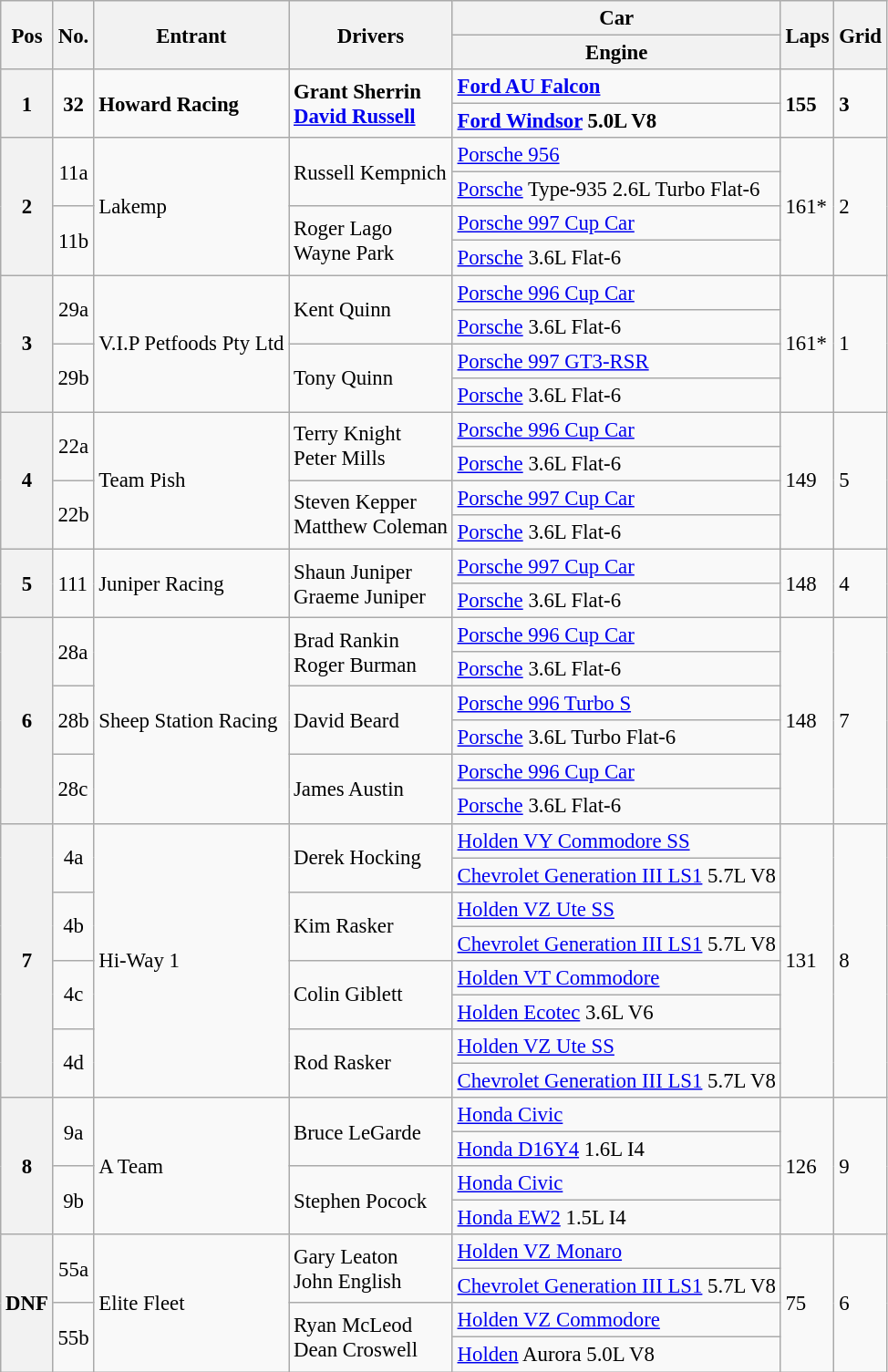<table class="wikitable" style="font-size: 95%">
<tr>
<th rowspan=2>Pos</th>
<th rowspan=2>No.</th>
<th rowspan=2>Entrant</th>
<th rowspan=2>Drivers</th>
<th>Car</th>
<th rowspan=2>Laps</th>
<th rowspan=2>Grid</th>
</tr>
<tr>
<th>Engine</th>
</tr>
<tr style="font-weight:bold">
<th rowspan=2>1</th>
<td rowspan=2 align="center">32</td>
<td rowspan=2>Howard Racing</td>
<td rowspan=2>Grant Sherrin<br><a href='#'>David Russell</a></td>
<td><a href='#'>Ford AU Falcon</a></td>
<td rowspan=2>155</td>
<td rowspan=2>3</td>
</tr>
<tr style="font-weight:bold">
<td><a href='#'>Ford Windsor</a> 5.0L V8</td>
</tr>
<tr>
<th rowspan=4>2</th>
<td rowspan=2 align="center">11a</td>
<td rowspan=4>Lakemp</td>
<td rowspan=2>Russell Kempnich</td>
<td><a href='#'>Porsche 956</a></td>
<td rowspan=4>161*</td>
<td rowspan=4>2</td>
</tr>
<tr>
<td><a href='#'>Porsche</a> Type-935 2.6L Turbo Flat-6</td>
</tr>
<tr>
<td rowspan=2 align="center">11b</td>
<td rowspan=2>Roger Lago<br>Wayne Park</td>
<td><a href='#'>Porsche 997 Cup Car</a></td>
</tr>
<tr>
<td><a href='#'>Porsche</a> 3.6L Flat-6</td>
</tr>
<tr>
<th rowspan=4>3</th>
<td rowspan=2 align="center">29a</td>
<td rowspan=4>V.I.P Petfoods Pty Ltd</td>
<td rowspan=2>Kent Quinn</td>
<td><a href='#'>Porsche 996 Cup Car</a></td>
<td rowspan=4>161*</td>
<td rowspan=4>1</td>
</tr>
<tr>
<td><a href='#'>Porsche</a> 3.6L Flat-6</td>
</tr>
<tr>
<td rowspan=2 align="center">29b</td>
<td rowspan=2>Tony Quinn</td>
<td><a href='#'>Porsche 997 GT3-RSR</a></td>
</tr>
<tr>
<td><a href='#'>Porsche</a> 3.6L Flat-6</td>
</tr>
<tr>
<th rowspan=4>4</th>
<td rowspan=2 align="center">22a</td>
<td rowspan=4>Team Pish</td>
<td rowspan=2>Terry Knight<br>Peter Mills</td>
<td><a href='#'>Porsche 996 Cup Car</a></td>
<td rowspan=4>149</td>
<td rowspan=4>5</td>
</tr>
<tr>
<td><a href='#'>Porsche</a> 3.6L Flat-6</td>
</tr>
<tr>
<td rowspan=2 align="center">22b</td>
<td rowspan=2>Steven Kepper<br>Matthew Coleman</td>
<td><a href='#'>Porsche 997 Cup Car</a></td>
</tr>
<tr>
<td><a href='#'>Porsche</a> 3.6L Flat-6</td>
</tr>
<tr>
<th rowspan=2>5</th>
<td rowspan=2>111</td>
<td rowspan=2>Juniper Racing</td>
<td rowspan=2>Shaun Juniper<br>Graeme Juniper</td>
<td><a href='#'>Porsche 997 Cup Car</a></td>
<td rowspan=2>148</td>
<td rowspan=2>4</td>
</tr>
<tr>
<td><a href='#'>Porsche</a> 3.6L Flat-6</td>
</tr>
<tr>
<th rowspan=6>6</th>
<td rowspan=2>28a</td>
<td rowspan=6>Sheep Station Racing</td>
<td rowspan=2>Brad Rankin<br>Roger Burman</td>
<td><a href='#'>Porsche 996 Cup Car</a></td>
<td rowspan=6>148</td>
<td rowspan=6>7</td>
</tr>
<tr>
<td><a href='#'>Porsche</a> 3.6L Flat-6</td>
</tr>
<tr>
<td rowspan=2>28b</td>
<td rowspan=2>David Beard</td>
<td><a href='#'>Porsche 996 Turbo S</a></td>
</tr>
<tr>
<td><a href='#'>Porsche</a> 3.6L Turbo Flat-6</td>
</tr>
<tr>
<td rowspan=2>28c</td>
<td rowspan=2>James Austin</td>
<td><a href='#'>Porsche 996 Cup Car</a></td>
</tr>
<tr>
<td><a href='#'>Porsche</a> 3.6L Flat-6</td>
</tr>
<tr>
<th rowspan=8>7</th>
<td rowspan=2 align="center">4a</td>
<td rowspan=8>Hi-Way 1</td>
<td rowspan=2>Derek Hocking</td>
<td><a href='#'>Holden VY Commodore SS</a></td>
<td rowspan=8>131</td>
<td rowspan=8>8</td>
</tr>
<tr>
<td><a href='#'>Chevrolet Generation III LS1</a> 5.7L V8</td>
</tr>
<tr>
<td rowspan=2 align="center">4b</td>
<td rowspan=2>Kim Rasker</td>
<td><a href='#'>Holden VZ Ute SS</a></td>
</tr>
<tr>
<td><a href='#'>Chevrolet Generation III LS1</a> 5.7L V8</td>
</tr>
<tr>
<td rowspan=2 align="center">4c</td>
<td rowspan=2>Colin Giblett</td>
<td><a href='#'>Holden VT Commodore</a></td>
</tr>
<tr>
<td><a href='#'>Holden Ecotec</a> 3.6L V6</td>
</tr>
<tr>
<td rowspan=2 align="center">4d</td>
<td rowspan=2>Rod Rasker</td>
<td><a href='#'>Holden VZ Ute SS</a></td>
</tr>
<tr>
<td><a href='#'>Chevrolet Generation III LS1</a> 5.7L V8</td>
</tr>
<tr>
<th rowspan=4>8</th>
<td rowspan=2 align="center">9a</td>
<td rowspan=4>A Team</td>
<td rowspan=2>Bruce LeGarde</td>
<td><a href='#'>Honda Civic</a></td>
<td rowspan=4>126</td>
<td rowspan=4>9</td>
</tr>
<tr>
<td><a href='#'>Honda D16Y4</a> 1.6L I4</td>
</tr>
<tr>
<td rowspan=2 align="center">9b</td>
<td rowspan=2>Stephen Pocock</td>
<td><a href='#'>Honda Civic</a></td>
</tr>
<tr>
<td><a href='#'>Honda EW2</a> 1.5L I4</td>
</tr>
<tr>
<th rowspan=4>DNF</th>
<td rowspan=2 align="center">55a</td>
<td rowspan=4>Elite Fleet</td>
<td rowspan=2>Gary Leaton<br>John English</td>
<td><a href='#'>Holden VZ Monaro</a></td>
<td rowspan=4>75</td>
<td rowspan=4>6</td>
</tr>
<tr>
<td><a href='#'>Chevrolet Generation III LS1</a> 5.7L V8</td>
</tr>
<tr>
<td rowspan=2 align="center">55b</td>
<td rowspan=2>Ryan McLeod<br>Dean Croswell</td>
<td><a href='#'>Holden VZ Commodore</a></td>
</tr>
<tr>
<td><a href='#'>Holden</a> Aurora 5.0L V8</td>
</tr>
</table>
